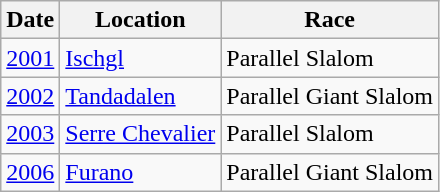<table class="wikitable">
<tr>
<th>Date</th>
<th>Location</th>
<th>Race</th>
</tr>
<tr>
<td><a href='#'>2001</a></td>
<td> <a href='#'>Ischgl</a></td>
<td>Parallel Slalom</td>
</tr>
<tr>
<td><a href='#'>2002</a></td>
<td> <a href='#'>Tandadalen</a></td>
<td>Parallel Giant Slalom</td>
</tr>
<tr>
<td><a href='#'>2003</a></td>
<td> <a href='#'>Serre Chevalier</a></td>
<td>Parallel Slalom</td>
</tr>
<tr>
<td><a href='#'>2006</a></td>
<td> <a href='#'>Furano</a></td>
<td>Parallel Giant Slalom</td>
</tr>
</table>
